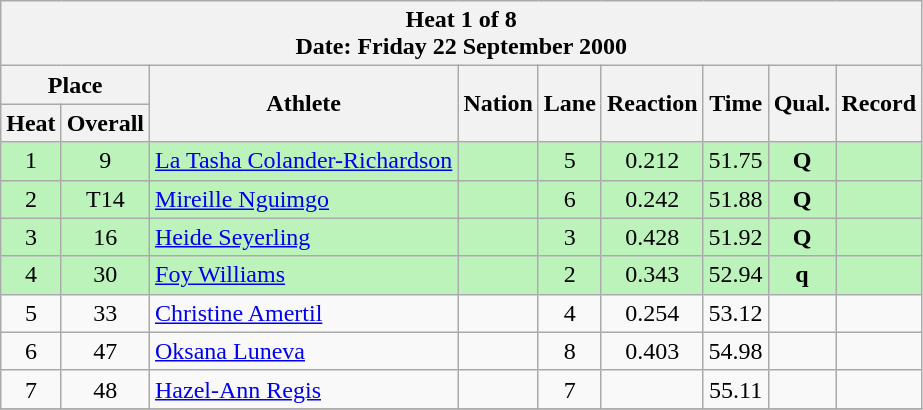<table class="wikitable sortable">
<tr>
<th colspan=9>Heat 1 of 8 <br> Date: Friday 22 September 2000 <br></th>
</tr>
<tr>
<th colspan=2>Place</th>
<th rowspan=2>Athlete</th>
<th rowspan=2>Nation</th>
<th rowspan=2>Lane</th>
<th rowspan=2>Reaction</th>
<th rowspan=2>Time</th>
<th rowspan=2>Qual.</th>
<th rowspan=2>Record</th>
</tr>
<tr>
<th>Heat</th>
<th>Overall</th>
</tr>
<tr bgcolor = "bbf3bb">
<td align="center">1</td>
<td align="center">9</td>
<td align="left"><a href='#'>La Tasha Colander-Richardson</a></td>
<td align="left"></td>
<td align="center">5</td>
<td align="center">0.212</td>
<td align="center">51.75</td>
<td align="center"><strong>Q </strong></td>
<td align="center"></td>
</tr>
<tr bgcolor = "bbf3bb">
<td align="center">2</td>
<td align="center">T14</td>
<td align="left"><a href='#'>Mireille Nguimgo</a></td>
<td align="left"></td>
<td align="center">6</td>
<td align="center">0.242</td>
<td align="center">51.88</td>
<td align="center"><strong>Q </strong></td>
<td align="center"></td>
</tr>
<tr bgcolor = "bbf3bb">
<td align="center">3</td>
<td align="center">16</td>
<td align="left"><a href='#'>Heide Seyerling</a></td>
<td align="left"></td>
<td align="center">3</td>
<td align="center">0.428</td>
<td align="center">51.92</td>
<td align="center"><strong>Q</strong></td>
<td align="center"></td>
</tr>
<tr bgcolor = "bbf3bb">
<td align="center">4</td>
<td align="center">30</td>
<td align="left"><a href='#'>Foy Williams</a></td>
<td align="left"></td>
<td align="center">2</td>
<td align="center">0.343</td>
<td align="center">52.94</td>
<td align="center"><strong>q</strong></td>
<td align="center"></td>
</tr>
<tr>
<td align="center">5</td>
<td align="center">33</td>
<td align="left"><a href='#'>Christine Amertil</a></td>
<td align="left"></td>
<td align="center">4</td>
<td align="center">0.254</td>
<td align="center">53.12</td>
<td align="center"></td>
<td align="center"></td>
</tr>
<tr>
<td align="center">6</td>
<td align="center">47</td>
<td align="left"><a href='#'>Oksana Luneva</a></td>
<td align="left"></td>
<td align="center">8</td>
<td align="center">0.403</td>
<td align="center">54.98</td>
<td align="center"></td>
<td align="center"></td>
</tr>
<tr>
<td align="center">7</td>
<td align="center">48</td>
<td align="left"><a href='#'>Hazel-Ann Regis</a></td>
<td align="left"></td>
<td align="center">7</td>
<td align="center"></td>
<td align="center">55.11</td>
<td align="center"></td>
<td align="center"></td>
</tr>
<tr>
</tr>
</table>
